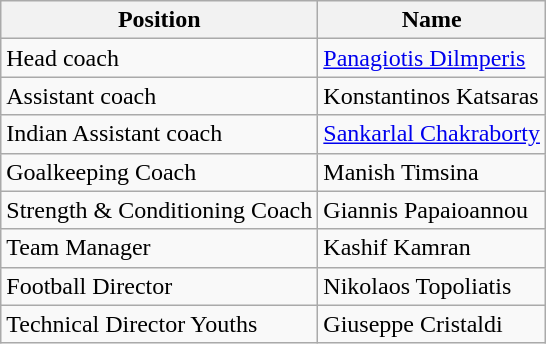<table class="wikitable">
<tr>
<th>Position</th>
<th>Name</th>
</tr>
<tr>
<td>Head coach</td>
<td> <a href='#'>Panagiotis Dilmperis</a></td>
</tr>
<tr>
<td>Assistant coach</td>
<td> Konstantinos Katsaras</td>
</tr>
<tr>
<td>Indian Assistant coach</td>
<td> <a href='#'>Sankarlal Chakraborty</a></td>
</tr>
<tr>
<td>Goalkeeping Coach</td>
<td> Manish Timsina</td>
</tr>
<tr>
<td>Strength & Conditioning Coach</td>
<td> Giannis Papaioannou</td>
</tr>
<tr>
<td>Team Manager</td>
<td> Kashif Kamran</td>
</tr>
<tr>
<td>Football Director</td>
<td> Nikolaos Topoliatis</td>
</tr>
<tr>
<td>Technical Director Youths</td>
<td> Giuseppe Cristaldi</td>
</tr>
</table>
